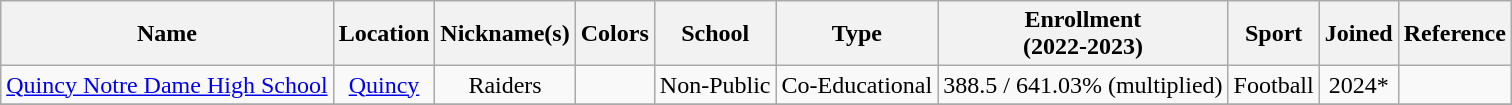<table class="wikitable" style="text-align:center;">
<tr>
<th>Name</th>
<th>Location</th>
<th>Nickname(s)</th>
<th>Colors</th>
<th>School</th>
<th>Type</th>
<th>Enrollment<br>(2022-2023)</th>
<th>Sport</th>
<th>Joined</th>
<th>Reference</th>
</tr>
<tr>
<td><a href='#'>Quincy Notre Dame High School</a></td>
<td><a href='#'>Quincy</a></td>
<td>Raiders</td>
<td>  </td>
<td>Non-Public</td>
<td>Co-Educational</td>
<td>388.5 / 641.03% (multiplied)</td>
<td>Football</td>
<td>2024*</td>
<td></td>
</tr>
<tr>
</tr>
</table>
